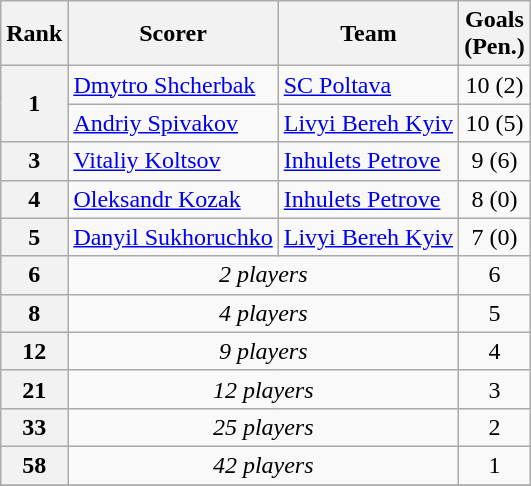<table class="wikitable">
<tr>
<th>Rank</th>
<th>Scorer</th>
<th>Team</th>
<th>Goals<br>(Pen.)</th>
</tr>
<tr>
<th align=center rowspan=2>1</th>
<td> <a href='#'>Dmytro Shcherbak</a></td>
<td><a href='#'>SC Poltava</a></td>
<td align=center>10 (2)</td>
</tr>
<tr>
<td> <a href='#'>Andriy Spivakov</a></td>
<td><a href='#'>Livyi Bereh Kyiv</a></td>
<td align=center>10 (5)</td>
</tr>
<tr>
<th align=center rowspan=1>3</th>
<td> <a href='#'>Vitaliy Koltsov</a></td>
<td><a href='#'>Inhulets Petrove</a></td>
<td align=center>9 (6)</td>
</tr>
<tr>
<th align=center rowspan=1>4</th>
<td> <a href='#'>Oleksandr Kozak</a></td>
<td><a href='#'>Inhulets Petrove</a></td>
<td align=center>8 (0)</td>
</tr>
<tr>
<th align=center rowspan=1>5</th>
<td> <a href='#'>Danyil Sukhoruchko</a></td>
<td><a href='#'>Livyi Bereh Kyiv</a></td>
<td align=center>7 (0)</td>
</tr>
<tr>
<th align=center>6</th>
<td colspan=2 align=center><em>2 players</em></td>
<td align=center>6</td>
</tr>
<tr>
<th align=center>8</th>
<td colspan=2 align=center><em>4 players</em></td>
<td align=center>5</td>
</tr>
<tr>
<th align=center>12</th>
<td colspan=2 align=center><em>9 players</em></td>
<td align=center>4</td>
</tr>
<tr>
<th align=center>21</th>
<td colspan=2 align=center><em>12 players</em></td>
<td align=center>3</td>
</tr>
<tr>
<th align=center>33</th>
<td colspan=2 align=center><em>25 players</em></td>
<td align=center>2</td>
</tr>
<tr>
<th align=center>58</th>
<td colspan=2 align=center><em>42 players</em></td>
<td align=center>1</td>
</tr>
<tr>
</tr>
</table>
